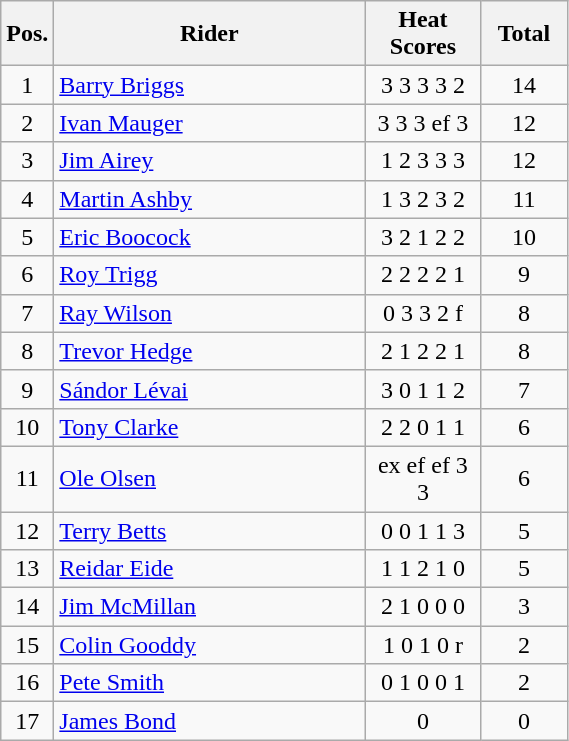<table class=wikitable>
<tr>
<th width=25px>Pos.</th>
<th width=200px>Rider</th>
<th width=70px>Heat Scores</th>
<th width=50px>Total</th>
</tr>
<tr align=center >
<td>1</td>
<td align=left> <a href='#'>Barry Briggs</a></td>
<td>3	3	3	3	2</td>
<td>14</td>
</tr>
<tr align=center>
<td>2</td>
<td align=left> <a href='#'>Ivan Mauger</a></td>
<td>3	3	3	ef	3</td>
<td>12</td>
</tr>
<tr align=center>
<td>3</td>
<td align=left> <a href='#'>Jim Airey</a></td>
<td>1	2	3	3	3</td>
<td>12</td>
</tr>
<tr align=center>
<td>4</td>
<td align=left> <a href='#'>Martin Ashby</a></td>
<td>1	3	2	3	2</td>
<td>11</td>
</tr>
<tr align=center>
<td>5</td>
<td align=left> <a href='#'>Eric Boocock</a></td>
<td>3	2	1	2	2</td>
<td>10</td>
</tr>
<tr align=center>
<td>6</td>
<td align=left> <a href='#'>Roy Trigg</a></td>
<td>2	2	2	2	1</td>
<td>9</td>
</tr>
<tr align=center>
<td>7</td>
<td align=left> <a href='#'>Ray Wilson</a></td>
<td>0	3	3	2	f</td>
<td>8</td>
</tr>
<tr align=center>
<td>8</td>
<td align=left> <a href='#'>Trevor Hedge</a></td>
<td>2	1	2	2	1</td>
<td>8</td>
</tr>
<tr align=center>
<td>9</td>
<td align=left> <a href='#'>Sándor Lévai</a></td>
<td>3	0	1	1	2</td>
<td>7</td>
</tr>
<tr align=center>
<td>10</td>
<td align=left> <a href='#'>Tony Clarke</a></td>
<td>2	2	0	1	1</td>
<td>6</td>
</tr>
<tr align=center>
<td>11</td>
<td align=left> <a href='#'>Ole Olsen</a></td>
<td>ex	ef	ef	3	3</td>
<td>6</td>
</tr>
<tr align=center>
<td>12</td>
<td align=left> <a href='#'>Terry Betts</a></td>
<td>0	0	1	1	3</td>
<td>5</td>
</tr>
<tr align=center>
<td>13</td>
<td align=left> <a href='#'>Reidar Eide</a></td>
<td>1	1	2	1	0</td>
<td>5</td>
</tr>
<tr align=center>
<td>14</td>
<td align=left> <a href='#'>Jim McMillan</a></td>
<td>2	1	0	0	0</td>
<td>3</td>
</tr>
<tr align=center>
<td>15</td>
<td align=left> <a href='#'>Colin Gooddy</a></td>
<td>1	0	1	0	r</td>
<td>2</td>
</tr>
<tr align=center>
<td>16</td>
<td align=left> <a href='#'>Pete Smith</a></td>
<td>0	1	0	0	1</td>
<td>2</td>
</tr>
<tr align=center>
<td>17</td>
<td align=left> <a href='#'>James Bond</a></td>
<td>0</td>
<td>0</td>
</tr>
</table>
